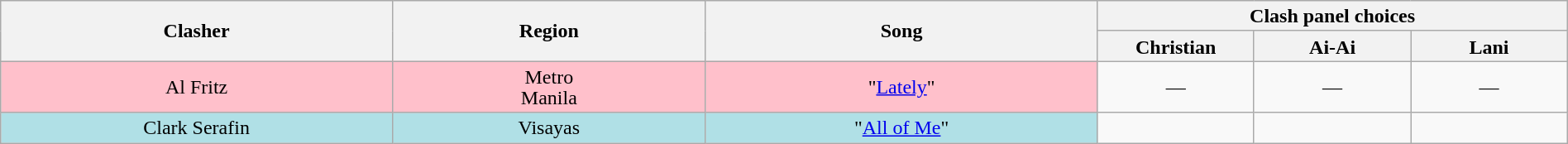<table class="wikitable" style="text-align:center; line-height:17px; width:100%;">
<tr>
<th rowspan="2" width="25%">Clasher</th>
<th rowspan="2">Region</th>
<th rowspan="2" width="25%">Song</th>
<th colspan="3" width="30%">Clash panel choices</th>
</tr>
<tr>
<th width="10%">Christian</th>
<th width="10%">Ai-Ai</th>
<th width="10%">Lani</th>
</tr>
<tr>
<td style="background:pink;">Al Fritz</td>
<td style="background:pink;">Metro<br>Manila</td>
<td style="background:pink;">"<a href='#'>Lately</a>"</td>
<td>—</td>
<td>—</td>
<td>—</td>
</tr>
<tr>
<td style="background:#b0e0e6;">Clark Serafin</td>
<td style="background:#b0e0e6;">Visayas</td>
<td style="background:#b0e0e6;">"<a href='#'>All of Me</a>"</td>
<td><strong></strong></td>
<td><strong></strong></td>
<td><strong></strong></td>
</tr>
</table>
